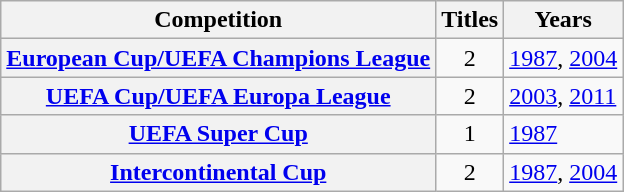<table class="wikitable plainrowheaders">
<tr>
<th scope="col">Competition</th>
<th scope="col">Titles</th>
<th scope="col">Years</th>
</tr>
<tr>
<th scope="row"><a href='#'>European Cup/UEFA Champions League</a></th>
<td style="text-align:center;">2</td>
<td><a href='#'>1987</a>, <a href='#'>2004</a></td>
</tr>
<tr>
<th scope="row"><a href='#'>UEFA Cup/UEFA Europa League</a></th>
<td style="text-align:center;">2</td>
<td><a href='#'>2003</a>, <a href='#'>2011</a></td>
</tr>
<tr>
<th scope="row"><a href='#'>UEFA Super Cup</a></th>
<td style="text-align:center;">1</td>
<td><a href='#'>1987</a></td>
</tr>
<tr>
<th scope="row"><a href='#'>Intercontinental Cup</a></th>
<td style="text-align:center;">2</td>
<td><a href='#'>1987</a>, <a href='#'>2004</a></td>
</tr>
</table>
